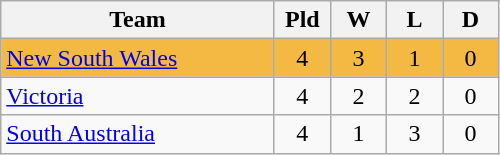<table class="wikitable" style="text-align:center;">
<tr>
<th width=175>Team</th>
<th style="width:30px;" abbr="Played">Pld</th>
<th style="width:30px;" abbr="Won">W</th>
<th style="width:30px;" abbr="Lost">L</th>
<th style="width:30px;" abbr="Drawn">D</th>
</tr>
<tr style="background:#f4b942;">
<td style="text-align:left;"><a href='#'>New South Wales</a></td>
<td>4</td>
<td>3</td>
<td>1</td>
<td>0</td>
</tr>
<tr>
<td style="text-align:left;"><a href='#'>Victoria</a></td>
<td>4</td>
<td>2</td>
<td>2</td>
<td>0</td>
</tr>
<tr>
<td style="text-align:left;"><a href='#'>South Australia</a></td>
<td>4</td>
<td>1</td>
<td>3</td>
<td>0</td>
</tr>
</table>
